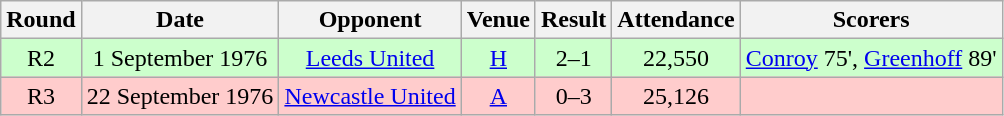<table class="wikitable" style="font-size:100%; text-align:center">
<tr>
<th>Round</th>
<th>Date</th>
<th>Opponent</th>
<th>Venue</th>
<th>Result</th>
<th>Attendance</th>
<th>Scorers</th>
</tr>
<tr style="background-color: #CCFFCC;">
<td>R2</td>
<td>1 September 1976</td>
<td><a href='#'>Leeds United</a></td>
<td><a href='#'>H</a></td>
<td>2–1</td>
<td>22,550</td>
<td><a href='#'>Conroy</a> 75', <a href='#'>Greenhoff</a> 89'</td>
</tr>
<tr style="background-color: #FFCCCC;">
<td>R3</td>
<td>22 September 1976</td>
<td><a href='#'>Newcastle United</a></td>
<td><a href='#'>A</a></td>
<td>0–3</td>
<td>25,126</td>
<td></td>
</tr>
</table>
